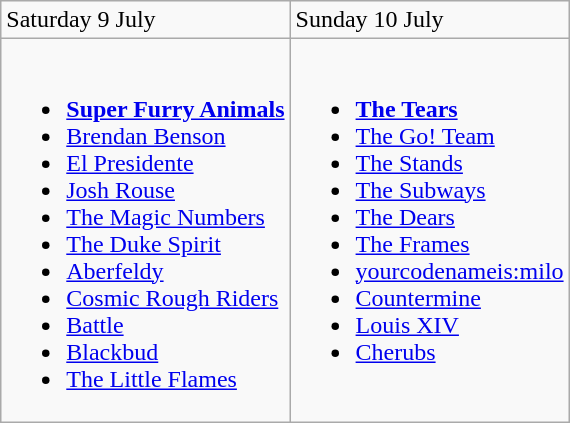<table class="wikitable">
<tr>
<td>Saturday 9 July</td>
<td>Sunday 10 July</td>
</tr>
<tr valign="top">
<td><br><ul><li><strong><a href='#'>Super Furry Animals</a></strong></li><li><a href='#'>Brendan Benson</a></li><li><a href='#'>El Presidente</a></li><li><a href='#'>Josh Rouse</a></li><li><a href='#'>The Magic Numbers</a></li><li><a href='#'>The Duke Spirit</a></li><li><a href='#'>Aberfeldy</a></li><li><a href='#'>Cosmic Rough Riders</a></li><li><a href='#'>Battle</a></li><li><a href='#'>Blackbud</a></li><li><a href='#'>The Little Flames</a></li></ul></td>
<td><br><ul><li><strong><a href='#'>The Tears</a></strong></li><li><a href='#'>The Go! Team</a></li><li><a href='#'>The Stands</a></li><li><a href='#'>The Subways</a></li><li><a href='#'>The Dears</a></li><li><a href='#'>The Frames</a></li><li><a href='#'>yourcodenameis:milo</a></li><li><a href='#'>Countermine</a></li><li><a href='#'>Louis XIV</a></li><li><a href='#'>Cherubs</a></li></ul></td>
</tr>
</table>
